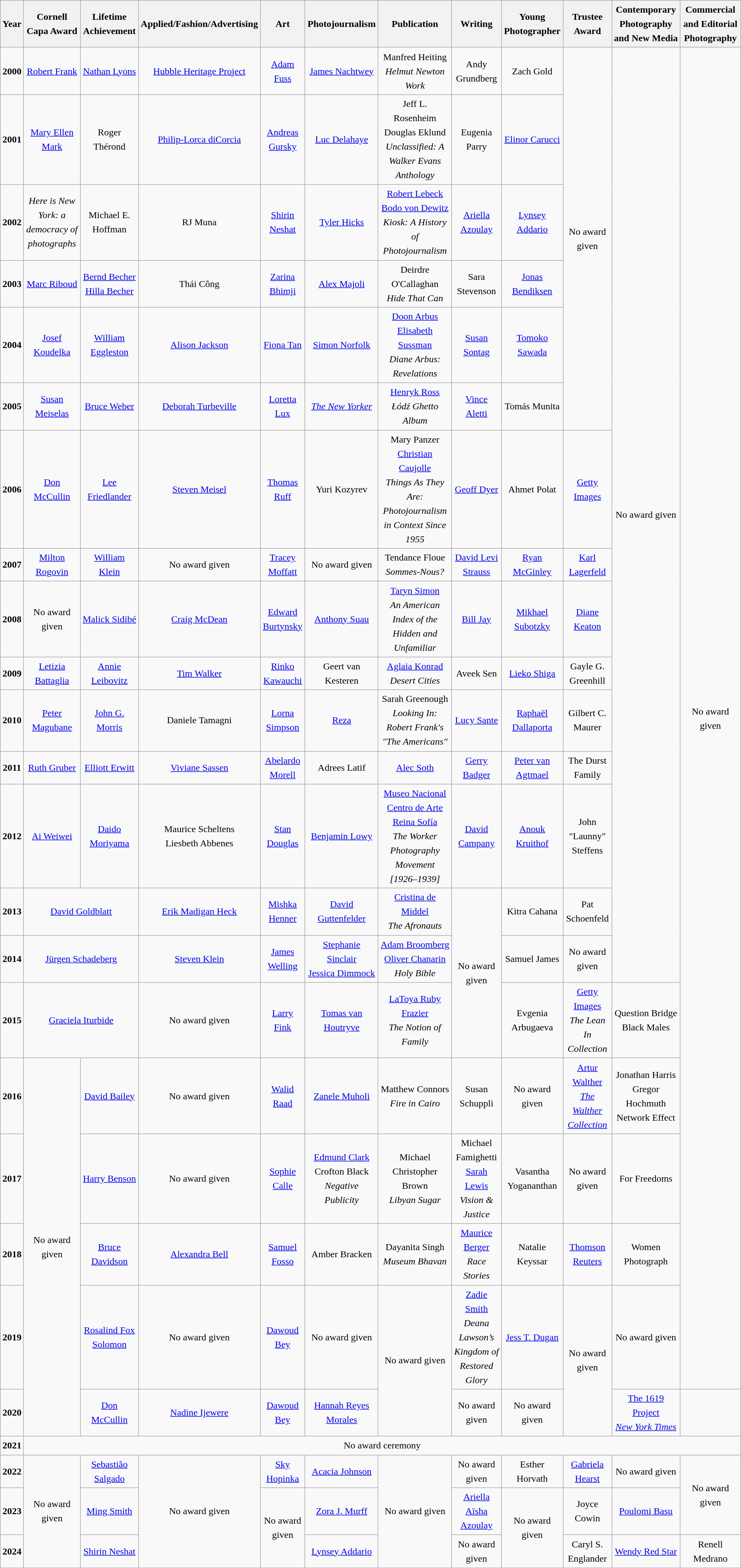<table class="wikitable sortable" style="font-size:1.00em; line-height:1.5em;">
<tr>
<th><strong>Year</strong></th>
<th><strong>Cornell Capa Award</strong></th>
<th><strong>Lifetime Achievement</strong></th>
<th><strong>Applied/Fashion/Advertising</strong></th>
<th><strong>Art</strong></th>
<th><strong>Photojournalism</strong></th>
<th><strong>Publication</strong></th>
<th><strong>Writing</strong></th>
<th><strong>Young Photographer</strong></th>
<th><strong>Trustee Award</strong></th>
<th><strong>Contemporary Photography and New Media</strong></th>
<th><strong>Commercial and Editorial Photography</strong></th>
</tr>
<tr>
<td align="center" valign="middle"><strong>2000</strong></td>
<td align="center" valign="middle"><a href='#'>Robert Frank</a></td>
<td align="center" valign="middle"><a href='#'>Nathan Lyons</a></td>
<td align="center" valign="middle"><a href='#'>Hubble Heritage Project</a></td>
<td align="center" valign="middle"><a href='#'>Adam Fuss</a></td>
<td align="center" valign="middle"><a href='#'>James Nachtwey</a></td>
<td align="center" valign="middle">Manfred Heiting<br><em>Helmut Newton Work</em></td>
<td align="center" valign="middle">Andy Grundberg</td>
<td align="center" valign="middle">Zach Gold</td>
<td rowspan="6" align="center" valign="middle">No award given</td>
<td rowspan="15" align="center" valign="middle">No award given</td>
<td rowspan="20" align="center" valign="middle">No award given</td>
</tr>
<tr>
<td align="center" valign="middle"><strong>2001</strong></td>
<td align="center" valign="middle"><a href='#'>Mary Ellen Mark</a></td>
<td align="center" valign="middle">Roger Thérond</td>
<td align="center" valign="middle"><a href='#'>Philip-Lorca diCorcia</a></td>
<td align="center" valign="middle"><a href='#'>Andreas Gursky</a></td>
<td align="center" valign="middle"><a href='#'>Luc Delahaye</a></td>
<td align="center" valign="middle">Jeff L. Rosenheim<br>Douglas Eklund<br><em>Unclassified: A Walker Evans Anthology</em></td>
<td align="center" valign="middle">Eugenia Parry</td>
<td align="center" valign="middle"><a href='#'>Elinor Carucci</a></td>
</tr>
<tr>
<td align="center" valign="middle"><strong>2002</strong></td>
<td align="center" valign="middle"><em>Here is New York: a democracy of photographs</em></td>
<td align="center" valign="middle">Michael E. Hoffman</td>
<td align="center" valign="middle">RJ Muna</td>
<td align="center" valign="middle"><a href='#'>Shirin Neshat</a></td>
<td align="center" valign="middle"><a href='#'>Tyler Hicks</a></td>
<td align="center" valign="middle"><a href='#'>Robert Lebeck</a><br><a href='#'>Bodo von Dewitz</a><br><em>Kiosk: A History of Photojournalism</em></td>
<td align="center" valign="middle"><a href='#'>Ariella Azoulay</a></td>
<td align="center" valign="middle"><a href='#'>Lynsey Addario</a></td>
</tr>
<tr>
<td align="center" valign="middle"><strong>2003</strong></td>
<td align="center" valign="middle"><a href='#'>Marc Riboud</a></td>
<td align="center" valign="middle"><a href='#'>Bernd Becher<br>Hilla Becher</a></td>
<td align="center" valign="middle">Thái Công</td>
<td align="center" valign="middle"><a href='#'>Zarina Bhimji</a></td>
<td align="center" valign="middle"><a href='#'>Alex Majoli</a></td>
<td align="center" valign="middle">Deirdre O'Callaghan<br><em>Hide That Can</em></td>
<td align="center" valign="middle">Sara Stevenson</td>
<td align="center" valign="middle"><a href='#'>Jonas Bendiksen</a></td>
</tr>
<tr>
<td align="center" valign="middle"><strong>2004</strong></td>
<td align="center" valign="middle"><a href='#'>Josef Koudelka</a></td>
<td align="center" valign="middle"><a href='#'>William Eggleston</a></td>
<td align="center" valign="middle"><a href='#'>Alison Jackson</a></td>
<td align="center" valign="middle"><a href='#'>Fiona Tan</a></td>
<td align="center" valign="middle"><a href='#'>Simon Norfolk</a></td>
<td align="center" valign="middle"><a href='#'>Doon Arbus</a><br><a href='#'>Elisabeth Sussman</a><br><em>Diane Arbus: Revelations</em></td>
<td align="center" valign="middle"><a href='#'>Susan Sontag</a></td>
<td align="center" valign="middle"><a href='#'>Tomoko Sawada</a></td>
</tr>
<tr>
<td align="center" valign="middle"><strong>2005</strong></td>
<td align="center" valign="middle"><a href='#'>Susan Meiselas</a></td>
<td align="center" valign="middle"><a href='#'>Bruce Weber</a></td>
<td align="center" valign="middle"><a href='#'>Deborah Turbeville</a></td>
<td align="center" valign="middle"><a href='#'>Loretta Lux</a></td>
<td align="center" valign="middle"><em><a href='#'>The New Yorker</a></em></td>
<td align="center" valign="middle"><a href='#'>Henryk Ross</a><br><em>Łódź Ghetto Album</em></td>
<td align="center" valign="middle"><a href='#'>Vince Aletti</a></td>
<td align="center" valign="middle">Tomás Munita</td>
</tr>
<tr>
<td align="center" valign="middle"><strong>2006</strong></td>
<td align="center" valign="middle"><a href='#'>Don McCullin</a></td>
<td align="center" valign="middle"><a href='#'>Lee Friedlander</a></td>
<td align="center" valign="middle"><a href='#'>Steven Meisel</a></td>
<td align="center" valign="middle"><a href='#'>Thomas Ruff</a></td>
<td align="center" valign="middle">Yuri Kozyrev</td>
<td align="center" valign="middle">Mary Panzer<br><a href='#'>Christian Caujolle</a><br><em>Things As They Are: Photojournalism in Context Since 1955</em></td>
<td align="center" valign="middle"><a href='#'>Geoff Dyer</a></td>
<td align="center" valign="middle">Ahmet Polat</td>
<td align="center" valign="middle"><a href='#'>Getty Images</a></td>
</tr>
<tr>
<td align="center" valign="middle"><strong>2007</strong></td>
<td align="center" valign="middle"><a href='#'>Milton Rogovin</a></td>
<td align="center" valign="middle"><a href='#'>William Klein</a></td>
<td align="center" valign="middle">No award given</td>
<td align="center" valign="middle"><a href='#'>Tracey Moffatt</a></td>
<td align="center" valign="middle">No award given</td>
<td align="center" valign="middle">Tendance Floue<br><em>Sommes-Nous?</em></td>
<td align="center" valign="middle"><a href='#'>David Levi Strauss</a></td>
<td align="center" valign="middle"><a href='#'>Ryan McGinley</a></td>
<td align="center" valign="middle"><a href='#'>Karl Lagerfeld</a></td>
</tr>
<tr>
<td align="center" valign="middle"><strong>2008</strong></td>
<td align="center" valign="middle">No award given</td>
<td align="center" valign="middle"><a href='#'>Malick Sidibé</a></td>
<td align="center" valign="middle"><a href='#'>Craig McDean</a></td>
<td align="center" valign="middle"><a href='#'>Edward Burtynsky</a></td>
<td align="center" valign="middle"><a href='#'>Anthony Suau</a></td>
<td align="center" valign="middle"><a href='#'>Taryn Simon</a><br><em>An American Index of the Hidden and Unfamiliar</em></td>
<td align="center" valign="middle"><a href='#'>Bill Jay</a></td>
<td align="center" valign="middle"><a href='#'>Mikhael Subotzky</a></td>
<td align="center" valign="middle"><a href='#'>Diane Keaton</a></td>
</tr>
<tr>
<td align="center" valign="middle"><strong>2009</strong></td>
<td align="center" valign="middle"><a href='#'>Letizia Battaglia</a></td>
<td align="center" valign="middle"><a href='#'>Annie Leibovitz</a></td>
<td align="center" valign="middle"><a href='#'>Tim Walker</a></td>
<td align="center" valign="middle"><a href='#'>Rinko Kawauchi</a></td>
<td align="center" valign="middle">Geert van Kesteren</td>
<td align="center" valign="middle"><a href='#'>Aglaia Konrad</a><br><em>Desert Cities</em></td>
<td align="center" valign="middle">Aveek Sen</td>
<td align="center" valign="middle"><a href='#'>Lieko Shiga</a></td>
<td align="center" valign="middle">Gayle G. Greenhill</td>
</tr>
<tr>
<td align="center" valign="middle"><strong>2010</strong></td>
<td align="center" valign="middle"><a href='#'>Peter Magubane</a></td>
<td align="center" valign="middle"><a href='#'>John G. Morris</a></td>
<td align="center" valign="middle">Daniele Tamagni</td>
<td align="center" valign="middle"><a href='#'>Lorna Simpson</a></td>
<td align="center" valign="middle"><a href='#'>Reza</a></td>
<td align="center" valign="middle">Sarah Greenough<br><em>Looking In: Robert Frank's "The Americans"</em></td>
<td align="center" valign="middle"><a href='#'>Lucy Sante</a></td>
<td align="center" valign="middle"><a href='#'>Raphaël Dallaporta</a></td>
<td align="center" valign="middle">Gilbert C. Maurer</td>
</tr>
<tr>
<td align="center" valign="middle"><strong>2011</strong></td>
<td align="center" valign="middle"><a href='#'>Ruth Gruber</a></td>
<td align="center" valign="middle"><a href='#'>Elliott Erwitt</a></td>
<td align="center" valign="middle"><a href='#'>Viviane Sassen</a></td>
<td align="center" valign="middle"><a href='#'>Abelardo Morell</a></td>
<td align="center" valign="middle">Adrees Latif</td>
<td align="center" valign="middle"><a href='#'>Alec Soth</a></td>
<td align="center" valign="middle"><a href='#'>Gerry Badger</a></td>
<td align="center" valign="middle"><a href='#'>Peter van Agtmael</a></td>
<td align="center" valign="middle">The Durst Family</td>
</tr>
<tr>
<td align="center" valign="middle"><strong>2012</strong></td>
<td align="center" valign="middle"><a href='#'>Ai Weiwei</a></td>
<td align="center" valign="middle"><a href='#'>Daido Moriyama</a></td>
<td align="center" valign="middle">Maurice Scheltens<br>Liesbeth Abbenes</td>
<td align="center" valign="middle"><a href='#'>Stan Douglas</a></td>
<td align="center" valign="middle"><a href='#'>Benjamin Lowy</a></td>
<td align="center" valign="middle"><a href='#'>Museo Nacional Centro de Arte Reina Sofía</a><br><em>The Worker Photography Movement [1926–1939]</em></td>
<td align="center" valign="middle"><a href='#'>David Campany</a></td>
<td align="center" valign="middle"><a href='#'>Anouk Kruithof</a></td>
<td align="center" valign="middle">John "Launny" Steffens</td>
</tr>
<tr>
<td align="center" valign="middle"><strong>2013</strong></td>
<td colspan="2" align="center" valign="middle"><a href='#'>David Goldblatt</a></td>
<td align="center" valign="middle"><a href='#'>Erik Madigan Heck</a></td>
<td align="center" valign="middle"><a href='#'>Mishka Henner</a></td>
<td align="center" valign="middle"><a href='#'>David Guttenfelder</a></td>
<td align="center" valign="middle"><a href='#'>Cristina de Middel</a><br><em>The Afronauts</em></td>
<td rowspan="3" align="center" valign="middle">No award given</td>
<td align="center" valign="middle">Kitra Cahana</td>
<td align="center" valign="middle">Pat Schoenfeld</td>
</tr>
<tr>
<td align="center" valign="middle"><strong>2014</strong></td>
<td colspan="2" align="center" valign="middle"><a href='#'>Jürgen Schadeberg</a></td>
<td align="center" valign="middle"><a href='#'>Steven Klein</a></td>
<td align="center" valign="middle"><a href='#'>James Welling</a></td>
<td align="center" valign="middle"><a href='#'>Stephanie Sinclair</a><br><a href='#'>Jessica Dimmock</a></td>
<td align="center" valign="middle"><a href='#'>Adam Broomberg<br>Oliver Chanarin</a><br><em>Holy Bible</em></td>
<td align="center" valign="middle">Samuel James</td>
<td align="center" valign="middle">No award given</td>
</tr>
<tr>
<td align="center" valign="middle"><strong>2015</strong></td>
<td colspan="2" align="center" valign="middle"><a href='#'>Graciela Iturbide</a></td>
<td align="center" valign="middle">No award given</td>
<td align="center" valign="middle"><a href='#'>Larry Fink</a></td>
<td align="center" valign="middle"><a href='#'>Tomas van Houtryve</a></td>
<td align="center" valign="middle"><a href='#'>LaToya Ruby Frazier</a><br><em>The Notion of Family</em></td>
<td align="center" valign="middle">Evgenia Arbugaeva</td>
<td align="center" valign="middle"><a href='#'>Getty Images</a><br><em>The Lean In Collection</em></td>
<td align="center" valign="middle">Question Bridge<br>Black Males</td>
</tr>
<tr>
<td align="center" valign="middle"><strong>2016</strong></td>
<td rowspan="5" align="center" valign="middle">No award given</td>
<td align="center" valign="middle"><a href='#'>David Bailey</a></td>
<td align="center" valign="middle">No award given</td>
<td align="center" valign="middle"><a href='#'>Walid Raad</a></td>
<td align="center" valign="middle"><a href='#'>Zanele Muholi</a></td>
<td align="center" valign="middle">Matthew Connors<br><em>Fire in Cairo</em></td>
<td align="center" valign="middle">Susan Schuppli</td>
<td align="center" valign="middle">No award given</td>
<td align="center" valign="middle"><a href='#'>Artur Walther</a><br><em><a href='#'>The Walther Collection</a></em></td>
<td align="center" valign="middle">Jonathan Harris<br>Gregor Hochmuth<br>Network Effect</td>
</tr>
<tr>
<td align="center" valign="middle"><strong>2017</strong></td>
<td align="center" valign="middle"><a href='#'>Harry Benson</a></td>
<td align="center" valign="middle">No award given</td>
<td align="center" valign="middle"><a href='#'>Sophie Calle</a></td>
<td align="center" valign="middle"><a href='#'>Edmund Clark</a><br>Crofton Black<br><em>Negative Publicity</em></td>
<td align="center" valign="middle">Michael Christopher Brown<br><em>Libyan Sugar</em></td>
<td align="center" valign="middle">Michael Famighetti<br><a href='#'>Sarah Lewis</a><br><em>Vision & Justice</em><br></td>
<td align="center" valign="middle">Vasantha Yogananthan</td>
<td align="center" valign="middle">No award given</td>
<td align="center" valign="middle">For Freedoms</td>
</tr>
<tr>
<td align="center" valign="middle"><strong>2018</strong></td>
<td align="center" valign="middle"><a href='#'>Bruce Davidson</a></td>
<td align="center" valign="middle"><a href='#'>Alexandra Bell</a></td>
<td align="center" valign="middle"><a href='#'>Samuel Fosso</a></td>
<td align="center" valign="middle">Amber Bracken</td>
<td align="center" valign="middle">Dayanita Singh<br><em>Museum Bhavan</em></td>
<td align="center" valign="middle"><a href='#'>Maurice Berger</a><br><em>Race Stories</em><br></td>
<td align="center" valign="middle">Natalie Keyssar</td>
<td align="center" valign="middle"><a href='#'>Thomson Reuters</a></td>
<td align="center" valign="middle">Women Photograph</td>
</tr>
<tr>
<td align="center" valign="middle"><strong>2019</strong></td>
<td align="center" valign="middle"><a href='#'>Rosalind Fox Solomon</a></td>
<td align="center" valign="middle">No award given</td>
<td align="center" valign="middle"><a href='#'>Dawoud Bey</a></td>
<td align="center" valign="middle">No award given</td>
<td rowspan="2" align="center" valign="middle">No award given</td>
<td align="center" valign="middle"><a href='#'>Zadie Smith</a><br><em>Deana Lawson’s Kingdom of Restored Glory</em><br></td>
<td align="center" valign="middle"><a href='#'>Jess T. Dugan</a></td>
<td rowspan="2" align="center" valign="middle">No award given</td>
<td align="center" valign="middle">No award given</td>
</tr>
<tr>
<td align="center" valign="middle"><strong>2020</strong></td>
<td align="center" valign="middle"><a href='#'>Don McCullin</a></td>
<td align="center" valign="middle"><a href='#'>Nadine Ijewere</a></td>
<td align="center" valign="middle"><a href='#'>Dawoud Bey</a></td>
<td align="center" valign="middle"><a href='#'>Hannah Reyes Morales</a></td>
<td align="center" valign="middle">No award given</td>
<td align="center" valign="middle">No award given</td>
<td align="center" valign="middle"><a href='#'>The 1619 Project</a><br><em><a href='#'>New York Times</a></em></td>
</tr>
<tr>
<td align="center" valign="middle"><strong>2021</strong></td>
<td colspan="11" align="center" valign="middle">No award ceremony</td>
</tr>
<tr>
<td align="center" valign="middle"><strong>2022</strong></td>
<td rowspan="3" align="center" valign="middle">No award given</td>
<td align="center" valign="middle"><a href='#'>Sebastião Salgado</a></td>
<td rowspan="3" align="center" valign="middle">No award given</td>
<td align="center" valign="middle"><a href='#'>Sky Hopinka</a></td>
<td align="center" valign="middle"><a href='#'>Acacia Johnson</a></td>
<td rowspan="3" align="center" valign="middle">No award given</td>
<td align="center" valign="middle">No award given</td>
<td align="center" valign="middle">Esther Horvath</td>
<td align="center" valign="middle"><a href='#'>Gabriela Hearst</a></td>
<td align="center" valign="middle">No award given</td>
<td rowspan="2" align="center" valign="middle">No award given</td>
</tr>
<tr>
<td align="center" valign="middle"><strong>2023</strong></td>
<td align="center" valign="middle"><a href='#'>Ming Smith</a></td>
<td rowspan="2" align="center" valign="middle">No award given</td>
<td align="center" valign="middle"><a href='#'>Zora J. Murff</a></td>
<td align="center" valign="middle"><a href='#'>Ariella Aïsha Azoulay</a></td>
<td rowspan="2" align="center" valign="middle">No award given</td>
<td align="center" valign="middle">Joyce Cowin</td>
<td align="center" valign="middle"><a href='#'>Poulomi Basu</a></td>
</tr>
<tr>
<td align="center" valign="middle"><strong>2024</strong></td>
<td align="center" valign="middle"><a href='#'>Shirin Neshat</a></td>
<td align="center" valign="middle"><a href='#'>Lynsey Addario</a></td>
<td align="center" valign="middle">No award given</td>
<td align="center" valign="middle">Caryl S. Englander</td>
<td align="center" valign="middle"><a href='#'>Wendy Red Star</a></td>
<td align="center" valign="middle">Renell Medrano</td>
</tr>
<tr>
</tr>
</table>
